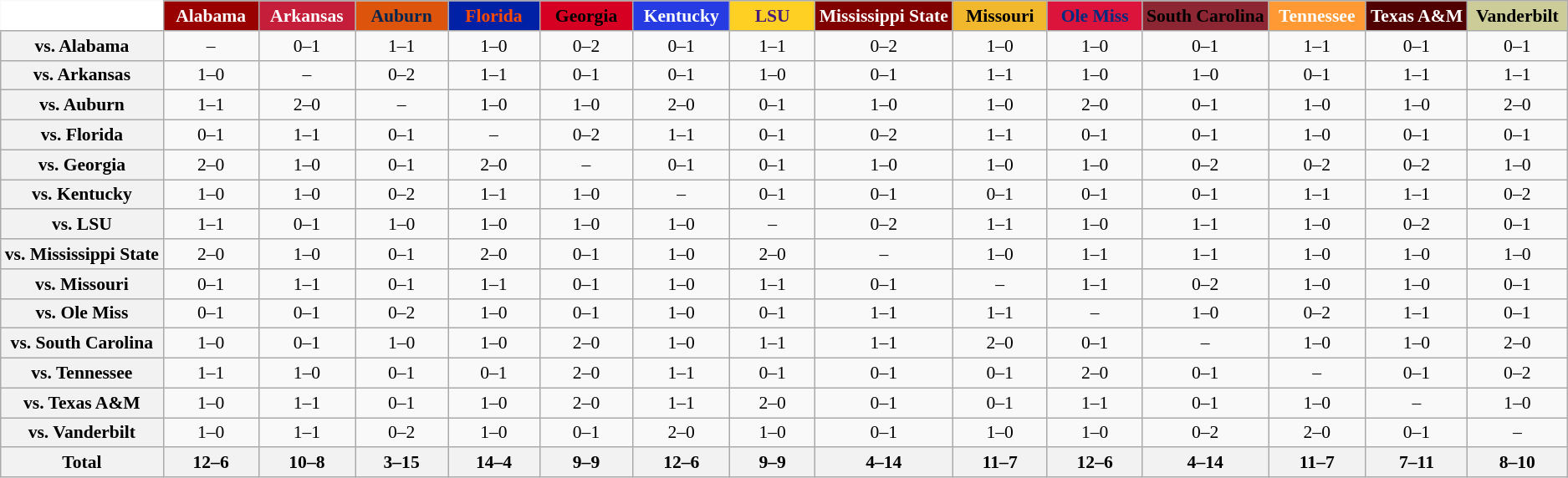<table class="wikitable" style="white-space:nowrap;font-size:90%;">
<tr>
<th colspan=1 style="background:white; border-top-style:hidden; border-left-style:hidden;"   width=75> </th>
<th style="background:#990000; color:#FFFFFF;"  width=75>Alabama</th>
<th style="background:#C41E3A; color:#FFFFFF;"  width=75>Arkansas</th>
<th style="background:#DD550C; color:#03244D;"  width=75>Auburn</th>
<th style="background:#0021A5; color:#FF4A00;"  width=75>Florida</th>
<th style="background:#D60022; color:#000000;"  width=75>Georgia</th>
<th style="background:#273BE2; color:#FFFFFF;"  width=75>Kentucky</th>
<th style="background:#FDD023; color:#461D7C;"  width=75>LSU</th>
<th style="background:#800000; color:#FFFFFF;"  width=75>Mississippi State</th>
<th style="background:#F1B82D; color:#000000;"  width=75>Missouri</th>
<th style="background:#DC143C; color:#002B7F;"  width=75>Ole Miss</th>
<th style="background:#8C2633; color:#000000;"  width=75>South Carolina</th>
<th style="background:#FF9933; color:#FFFFFF;"  width=75>Tennessee</th>
<th style="background:#500000; color:#FFFFFF;"  width=75>Texas A&M</th>
<th style="background:#CCCC99; color:#000000;"  width=75>Vanderbilt</th>
</tr>
<tr style="text-align:center;">
<th>vs. Alabama</th>
<td>–</td>
<td>0–1</td>
<td>1–1</td>
<td>1–0</td>
<td>0–2</td>
<td>0–1</td>
<td>1–1</td>
<td>0–2</td>
<td>1–0</td>
<td>1–0</td>
<td>0–1</td>
<td>1–1</td>
<td>0–1</td>
<td>0–1</td>
</tr>
<tr style="text-align:center;">
<th>vs. Arkansas</th>
<td>1–0</td>
<td>–</td>
<td>0–2</td>
<td>1–1</td>
<td>0–1</td>
<td>0–1</td>
<td>1–0</td>
<td>0–1</td>
<td>1–1</td>
<td>1–0</td>
<td>1–0</td>
<td>0–1</td>
<td>1–1</td>
<td>1–1</td>
</tr>
<tr style="text-align:center;">
<th>vs. Auburn</th>
<td>1–1</td>
<td>2–0</td>
<td>–</td>
<td>1–0</td>
<td>1–0</td>
<td>2–0</td>
<td>0–1</td>
<td>1–0</td>
<td>1–0</td>
<td>2–0</td>
<td>0–1</td>
<td>1–0</td>
<td>1–0</td>
<td>2–0</td>
</tr>
<tr style="text-align:center;">
<th>vs. Florida</th>
<td>0–1</td>
<td>1–1</td>
<td>0–1</td>
<td>–</td>
<td>0–2</td>
<td>1–1</td>
<td>0–1</td>
<td>0–2</td>
<td>1–1</td>
<td>0–1</td>
<td>0–1</td>
<td>1–0</td>
<td>0–1</td>
<td>0–1</td>
</tr>
<tr style="text-align:center;">
<th>vs. Georgia</th>
<td>2–0</td>
<td>1–0</td>
<td>0–1</td>
<td>2–0</td>
<td>–</td>
<td>0–1</td>
<td>0–1</td>
<td>1–0</td>
<td>1–0</td>
<td>1–0</td>
<td>0–2</td>
<td>0–2</td>
<td>0–2</td>
<td>1–0</td>
</tr>
<tr style="text-align:center;">
<th>vs. Kentucky</th>
<td>1–0</td>
<td>1–0</td>
<td>0–2</td>
<td>1–1</td>
<td>1–0</td>
<td>–</td>
<td>0–1</td>
<td>0–1</td>
<td>0–1</td>
<td>0–1</td>
<td>0–1</td>
<td>1–1</td>
<td>1–1</td>
<td>0–2</td>
</tr>
<tr style="text-align:center;">
<th>vs. LSU</th>
<td>1–1</td>
<td>0–1</td>
<td>1–0</td>
<td>1–0</td>
<td>1–0</td>
<td>1–0</td>
<td>–</td>
<td>0–2</td>
<td>1–1</td>
<td>1–0</td>
<td>1–1</td>
<td>1–0</td>
<td>0–2</td>
<td>0–1</td>
</tr>
<tr style="text-align:center;">
<th>vs. Mississippi State</th>
<td>2–0</td>
<td>1–0</td>
<td>0–1</td>
<td>2–0</td>
<td>0–1</td>
<td>1–0</td>
<td>2–0</td>
<td>–</td>
<td>1–0</td>
<td>1–1</td>
<td>1–1</td>
<td>1–0</td>
<td>1–0</td>
<td>1–0</td>
</tr>
<tr style="text-align:center;">
<th>vs. Missouri</th>
<td>0–1</td>
<td>1–1</td>
<td>0–1</td>
<td>1–1</td>
<td>0–1</td>
<td>1–0</td>
<td>1–1</td>
<td>0–1</td>
<td>–</td>
<td>1–1</td>
<td>0–2</td>
<td>1–0</td>
<td>1–0</td>
<td>0–1</td>
</tr>
<tr style="text-align:center;">
<th>vs. Ole Miss</th>
<td>0–1</td>
<td>0–1</td>
<td>0–2</td>
<td>1–0</td>
<td>0–1</td>
<td>1–0</td>
<td>0–1</td>
<td>1–1</td>
<td>1–1</td>
<td>–</td>
<td>1–0</td>
<td>0–2</td>
<td>1–1</td>
<td>0–1</td>
</tr>
<tr style="text-align:center;">
<th>vs. South Carolina</th>
<td>1–0</td>
<td>0–1</td>
<td>1–0</td>
<td>1–0</td>
<td>2–0</td>
<td>1–0</td>
<td>1–1</td>
<td>1–1</td>
<td>2–0</td>
<td>0–1</td>
<td>–</td>
<td>1–0</td>
<td>1–0</td>
<td>2–0</td>
</tr>
<tr style="text-align:center;">
<th>vs. Tennessee</th>
<td>1–1</td>
<td>1–0</td>
<td>0–1</td>
<td>0–1</td>
<td>2–0</td>
<td>1–1</td>
<td>0–1</td>
<td>0–1</td>
<td>0–1</td>
<td>2–0</td>
<td>0–1</td>
<td>–</td>
<td>0–1</td>
<td>0–2</td>
</tr>
<tr style="text-align:center;">
<th>vs. Texas A&M</th>
<td>1–0</td>
<td>1–1</td>
<td>0–1</td>
<td>1–0</td>
<td>2–0</td>
<td>1–1</td>
<td>2–0</td>
<td>0–1</td>
<td>0–1</td>
<td>1–1</td>
<td>0–1</td>
<td>1–0</td>
<td>–</td>
<td>1–0</td>
</tr>
<tr style="text-align:center;">
<th>vs. Vanderbilt</th>
<td>1–0</td>
<td>1–1</td>
<td>0–2</td>
<td>1–0</td>
<td>0–1</td>
<td>2–0</td>
<td>1–0</td>
<td>0–1</td>
<td>1–0</td>
<td>1–0</td>
<td>0–2</td>
<td>2–0</td>
<td>0–1</td>
<td>–<br></td>
</tr>
<tr style="text-align:center;">
<th>Total</th>
<th>12–6</th>
<th>10–8</th>
<th>3–15</th>
<th>14–4</th>
<th>9–9</th>
<th>12–6</th>
<th>9–9</th>
<th>4–14</th>
<th>11–7</th>
<th>12–6</th>
<th>4–14</th>
<th>11–7</th>
<th>7–11</th>
<th>8–10</th>
</tr>
</table>
